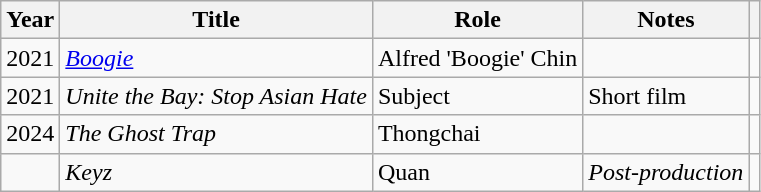<table class="wikitable plainrowheaders">
<tr>
<th>Year</th>
<th>Title</th>
<th>Role</th>
<th>Notes</th>
<th></th>
</tr>
<tr>
<td>2021</td>
<td><em><a href='#'>Boogie</a></em></td>
<td>Alfred 'Boogie' Chin</td>
<td></td>
<td></td>
</tr>
<tr>
<td>2021</td>
<td><em>Unite the Bay: Stop Asian Hate</em></td>
<td>Subject</td>
<td>Short film</td>
<td></td>
</tr>
<tr>
<td>2024</td>
<td><em>The Ghost Trap</em></td>
<td>Thongchai</td>
<td></td>
<td></td>
</tr>
<tr>
<td></td>
<td><em>Keyz</em></td>
<td>Quan</td>
<td><em>Post-production</em></td>
<td></td>
</tr>
</table>
